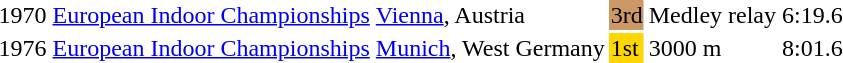<table>
<tr>
<td>1970</td>
<td><a href='#'>European Indoor Championships</a></td>
<td><a href='#'>Vienna</a>, Austria</td>
<td bgcolor=cc9966>3rd</td>
<td>Medley relay</td>
<td>6:19.6</td>
</tr>
<tr>
<td>1976</td>
<td><a href='#'>European Indoor Championships</a></td>
<td><a href='#'>Munich</a>, West Germany</td>
<td bgcolor=gold>1st</td>
<td>3000 m</td>
<td>8:01.6</td>
</tr>
<tr>
</tr>
</table>
